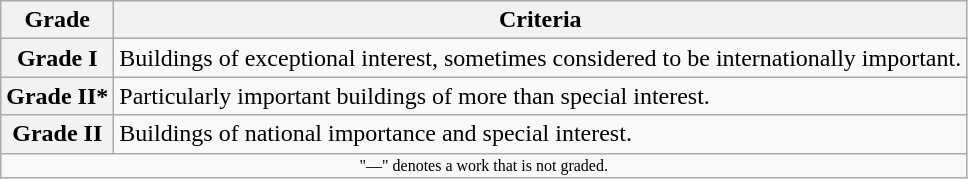<table class="wikitable" border="1">
<tr>
<th>Grade</th>
<th>Criteria</th>
</tr>
<tr>
<th>Grade I</th>
<td>Buildings of exceptional interest, sometimes considered to be internationally important.</td>
</tr>
<tr>
<th>Grade II*</th>
<td>Particularly important buildings of more than special interest.</td>
</tr>
<tr>
<th>Grade II</th>
<td>Buildings of national importance and special interest.</td>
</tr>
<tr>
<td align="center" colspan="14" style="font-size: 8pt">"—" denotes a work that is not graded.</td>
</tr>
</table>
